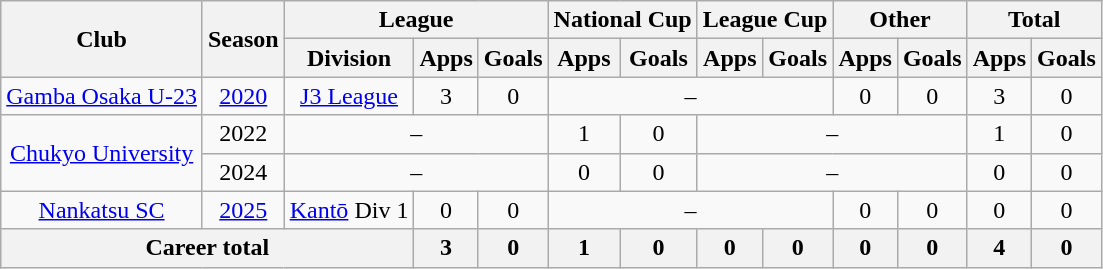<table class="wikitable" style="text-align: center">
<tr>
<th rowspan="2">Club</th>
<th rowspan="2">Season</th>
<th colspan="3">League</th>
<th colspan="2">National Cup</th>
<th colspan="2">League Cup</th>
<th colspan="2">Other</th>
<th colspan="2">Total</th>
</tr>
<tr>
<th>Division</th>
<th>Apps</th>
<th>Goals</th>
<th>Apps</th>
<th>Goals</th>
<th>Apps</th>
<th>Goals</th>
<th>Apps</th>
<th>Goals</th>
<th>Apps</th>
<th>Goals</th>
</tr>
<tr>
<td><a href='#'>Gamba Osaka U-23</a></td>
<td><a href='#'>2020</a></td>
<td><a href='#'>J3 League</a></td>
<td>3</td>
<td>0</td>
<td colspan="4">–</td>
<td>0</td>
<td>0</td>
<td>3</td>
<td>0</td>
</tr>
<tr>
<td rowspan="2"><a href='#'>Chukyo University</a></td>
<td>2022</td>
<td colspan="3">–</td>
<td>1</td>
<td>0</td>
<td colspan="4">–</td>
<td>1</td>
<td>0</td>
</tr>
<tr>
<td>2024</td>
<td colspan="3">–</td>
<td>0</td>
<td>0</td>
<td colspan="4">–</td>
<td>0</td>
<td>0</td>
</tr>
<tr>
<td><a href='#'>Nankatsu SC</a></td>
<td><a href='#'>2025</a></td>
<td><a href='#'>Kantō</a> Div 1</td>
<td>0</td>
<td>0</td>
<td colspan="4">–</td>
<td>0</td>
<td>0</td>
<td>0</td>
<td>0</td>
</tr>
<tr>
<th colspan=3>Career total</th>
<th>3</th>
<th>0</th>
<th>1</th>
<th>0</th>
<th>0</th>
<th>0</th>
<th>0</th>
<th>0</th>
<th>4</th>
<th>0</th>
</tr>
</table>
